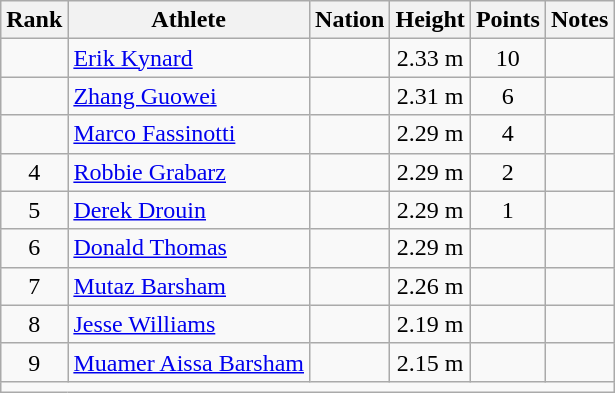<table class="wikitable mw-datatable sortable" style="text-align:center;">
<tr>
<th>Rank</th>
<th>Athlete</th>
<th>Nation</th>
<th>Height</th>
<th>Points</th>
<th>Notes</th>
</tr>
<tr>
<td></td>
<td align=left><a href='#'>Erik Kynard</a></td>
<td align=left></td>
<td>2.33 m</td>
<td>10</td>
<td></td>
</tr>
<tr>
<td></td>
<td align=left><a href='#'>Zhang Guowei</a></td>
<td align=left></td>
<td>2.31 m</td>
<td>6</td>
<td></td>
</tr>
<tr>
<td></td>
<td align=left><a href='#'>Marco Fassinotti</a></td>
<td align=left></td>
<td>2.29 m</td>
<td>4</td>
<td></td>
</tr>
<tr>
<td>4</td>
<td align=left><a href='#'>Robbie Grabarz</a></td>
<td align=left></td>
<td>2.29 m</td>
<td>2</td>
<td></td>
</tr>
<tr>
<td>5</td>
<td align=left><a href='#'>Derek Drouin</a></td>
<td align=left></td>
<td>2.29 m</td>
<td>1</td>
<td></td>
</tr>
<tr>
<td>6</td>
<td align=left><a href='#'>Donald Thomas</a></td>
<td align=left></td>
<td>2.29 m</td>
<td></td>
<td></td>
</tr>
<tr>
<td>7</td>
<td align=left><a href='#'>Mutaz Barsham</a></td>
<td align=left></td>
<td>2.26 m</td>
<td></td>
<td></td>
</tr>
<tr>
<td>8</td>
<td align=left><a href='#'>Jesse Williams</a></td>
<td align=left></td>
<td>2.19 m</td>
<td></td>
<td></td>
</tr>
<tr>
<td>9</td>
<td align=left><a href='#'>Muamer Aissa Barsham</a></td>
<td align=left></td>
<td>2.15 m</td>
<td></td>
<td></td>
</tr>
<tr class="sortbottom">
<td colspan=6></td>
</tr>
</table>
